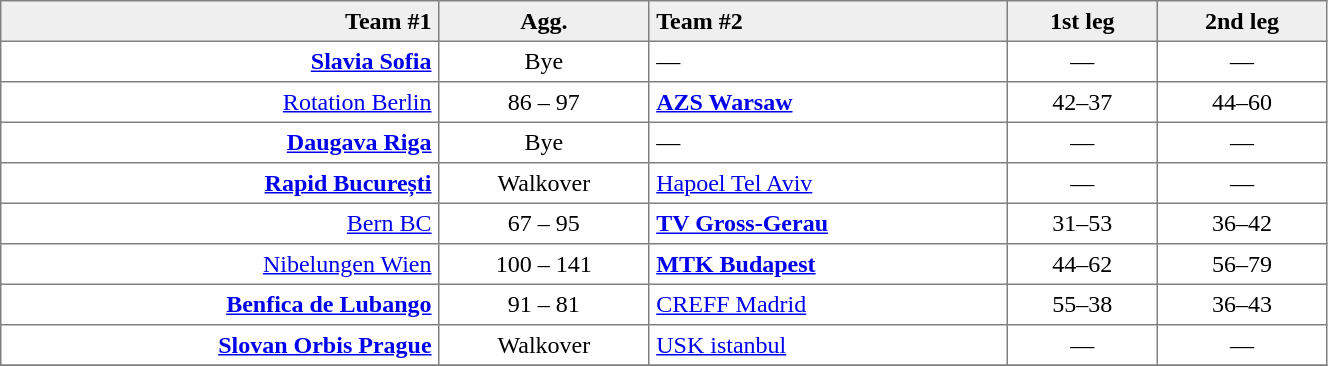<table border=1 cellspacing=0 cellpadding=4 style="border-collapse: collapse;" width=70%>
<tr bgcolor="efefef">
<th align=right>Team #1</th>
<th>Agg.</th>
<th align=left>Team #2</th>
<th>1st leg</th>
<th>2nd leg</th>
</tr>
<tr>
<td align=right><strong><a href='#'>Slavia Sofia</a></strong> </td>
<td align=center>Bye</td>
<td>—</td>
<td align=center>—</td>
<td align=center>—</td>
</tr>
<tr>
<td align=right><a href='#'>Rotation Berlin</a> </td>
<td align=center>86 – 97</td>
<td> <strong><a href='#'>AZS Warsaw</a></strong></td>
<td align=center>42–37</td>
<td align=center>44–60</td>
</tr>
<tr>
<td align=right><strong><a href='#'>Daugava Riga</a></strong> </td>
<td align=center>Bye</td>
<td>—</td>
<td align=center>—</td>
<td align=center>—</td>
</tr>
<tr>
<td align=right><strong><a href='#'>Rapid București</a></strong> </td>
<td align=center>Walkover</td>
<td> <a href='#'>Hapoel Tel Aviv</a></td>
<td align=center>—</td>
<td align=center>—</td>
</tr>
<tr>
<td align=right><a href='#'>Bern BC</a> </td>
<td align=center>67 – 95</td>
<td> <strong><a href='#'>TV Gross-Gerau</a></strong></td>
<td align=center>31–53</td>
<td align=center>36–42</td>
</tr>
<tr>
<td align=right><a href='#'>Nibelungen Wien</a> </td>
<td align=center>100 – 141</td>
<td> <strong><a href='#'>MTK Budapest</a></strong></td>
<td align=center>44–62</td>
<td align=center>56–79</td>
</tr>
<tr>
<td align=right><strong><a href='#'>Benfica de Lubango</a></strong> </td>
<td align=center>91 – 81</td>
<td> <a href='#'>CREFF Madrid</a></td>
<td align=center>55–38</td>
<td align=center>36–43</td>
</tr>
<tr>
<td align=right><strong><a href='#'>Slovan Orbis Prague</a></strong> </td>
<td align=center>Walkover</td>
<td> <a href='#'>USK istanbul</a></td>
<td align=center>—</td>
<td align=center>—</td>
</tr>
<tr>
</tr>
</table>
